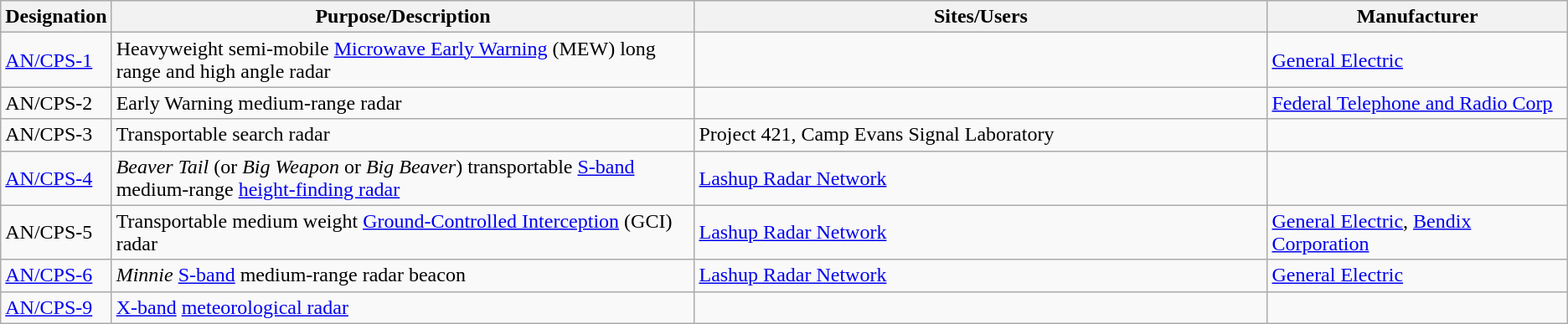<table class="wikitable sortable">
<tr>
<th scope="col">Designation</th>
<th scope="col" style="width: 500px;">Purpose/Description</th>
<th scope="col" style="width: 500px;">Sites/Users</th>
<th scope="col" style="width: 250px;">Manufacturer</th>
</tr>
<tr>
<td><a href='#'>AN/CPS-1</a></td>
<td>Heavyweight semi-mobile <a href='#'>Microwave Early Warning</a> (MEW) long range and high angle radar</td>
<td></td>
<td><a href='#'>General Electric</a></td>
</tr>
<tr>
<td>AN/CPS-2</td>
<td>Early Warning medium-range radar</td>
<td></td>
<td><a href='#'>Federal Telephone and Radio Corp</a></td>
</tr>
<tr>
<td>AN/CPS-3</td>
<td>Transportable search radar</td>
<td>Project 421, Camp Evans Signal Laboratory</td>
<td></td>
</tr>
<tr>
<td><a href='#'>AN/CPS-4</a></td>
<td><em>Beaver Tail</em> (or <em>Big Weapon</em> or <em>Big Beaver</em>) transportable <a href='#'>S-band</a> medium-range <a href='#'>height-finding radar</a></td>
<td><a href='#'>Lashup Radar Network</a></td>
<td></td>
</tr>
<tr>
<td>AN/CPS-5</td>
<td>Transportable medium weight <a href='#'>Ground-Controlled Interception</a> (GCI) radar</td>
<td><a href='#'>Lashup Radar Network</a></td>
<td><a href='#'>General Electric</a>, <a href='#'>Bendix Corporation</a></td>
</tr>
<tr>
<td><a href='#'>AN/CPS-6</a></td>
<td><em>Minnie</em> <a href='#'>S-band</a> medium-range radar beacon</td>
<td><a href='#'>Lashup Radar Network</a></td>
<td><a href='#'>General Electric</a></td>
</tr>
<tr>
<td><a href='#'>AN/CPS-9</a></td>
<td><a href='#'>X-band</a> <a href='#'>meteorological radar</a></td>
<td></td>
<td></td>
</tr>
</table>
